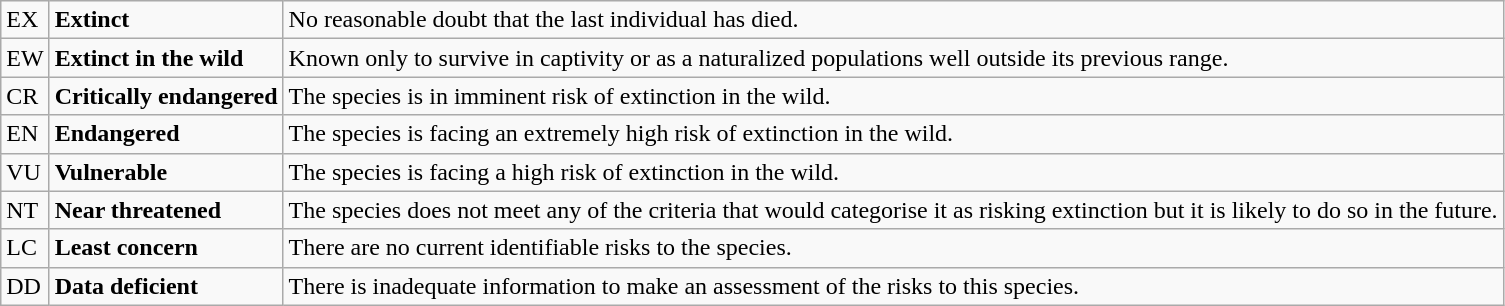<table class="wikitable" style="text-align:left">
<tr>
<td>EX</td>
<td><strong>Extinct</strong></td>
<td>No reasonable doubt that the last individual has died.</td>
</tr>
<tr>
<td>EW</td>
<td><strong>Extinct in the wild</strong></td>
<td>Known only to survive in captivity or as a naturalized populations well outside its previous range.</td>
</tr>
<tr>
<td>CR</td>
<td><strong>Critically endangered</strong></td>
<td>The species is in imminent risk of extinction in the wild.</td>
</tr>
<tr>
<td>EN</td>
<td><strong>Endangered</strong></td>
<td>The species is facing an extremely high risk of extinction in the wild.</td>
</tr>
<tr>
<td>VU</td>
<td><strong>Vulnerable</strong></td>
<td>The species is facing a high risk of extinction in the wild.</td>
</tr>
<tr>
<td>NT</td>
<td><strong>Near threatened</strong></td>
<td>The species does not meet any of the criteria that would categorise it as risking extinction but it is likely to do so in the future.</td>
</tr>
<tr>
<td>LC</td>
<td><strong>Least concern</strong></td>
<td>There are no current identifiable risks to the species.</td>
</tr>
<tr>
<td>DD</td>
<td><strong>Data deficient</strong></td>
<td>There is inadequate information to make an assessment of the risks to this species.</td>
</tr>
</table>
